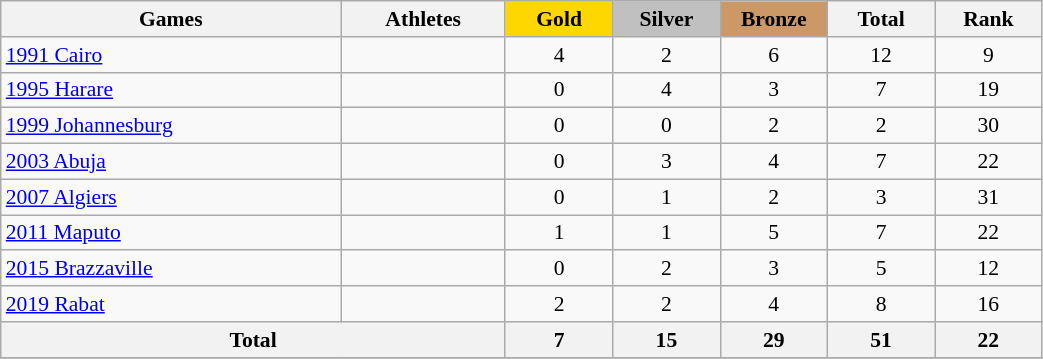<table class="wikitable" width=55% style="font-size:90%; text-align:center;">
<tr>
<th>Games</th>
<th>Athletes</th>
<td style="background:gold; width:4.5em; font-weight:bold;">Gold</td>
<td style="background:silver; width:4.5em; font-weight:bold;">Silver</td>
<td style="background:#cc9966; width:4.5em; font-weight:bold;">Bronze</td>
<th style="width:4.5em; font-weight:bold;">Total</th>
<th style="width:4.5em; font-weight:bold;">Rank</th>
</tr>
<tr>
<td align=left><a href='#'>1991 Cairo</a></td>
<td></td>
<td>4</td>
<td>2</td>
<td>6</td>
<td>12</td>
<td>9</td>
</tr>
<tr>
<td align=left><a href='#'>1995 Harare</a></td>
<td></td>
<td>0</td>
<td>4</td>
<td>3</td>
<td>7</td>
<td>19</td>
</tr>
<tr>
<td align=left><a href='#'>1999 Johannesburg</a></td>
<td></td>
<td>0</td>
<td>0</td>
<td>2</td>
<td>2</td>
<td>30</td>
</tr>
<tr>
<td align=left><a href='#'>2003 Abuja</a></td>
<td></td>
<td>0</td>
<td>3</td>
<td>4</td>
<td>7</td>
<td>22</td>
</tr>
<tr>
<td align=left><a href='#'>2007 Algiers</a></td>
<td></td>
<td>0</td>
<td>1</td>
<td>2</td>
<td>3</td>
<td>31</td>
</tr>
<tr>
<td align=left><a href='#'>2011 Maputo</a></td>
<td></td>
<td>1</td>
<td>1</td>
<td>5</td>
<td>7</td>
<td>22</td>
</tr>
<tr>
<td align=left><a href='#'>2015 Brazzaville</a></td>
<td></td>
<td>0</td>
<td>2</td>
<td>3</td>
<td>5</td>
<td>12</td>
</tr>
<tr>
<td align=left><a href='#'>2019 Rabat</a></td>
<td></td>
<td>2</td>
<td>2</td>
<td>4</td>
<td>8</td>
<td>16</td>
</tr>
<tr style="width:4em;">
<th colspan=2>Total</th>
<th>7</th>
<th>15</th>
<th>29</th>
<th>51</th>
<th>22</th>
</tr>
<tr class="sortbottom">
</tr>
</table>
